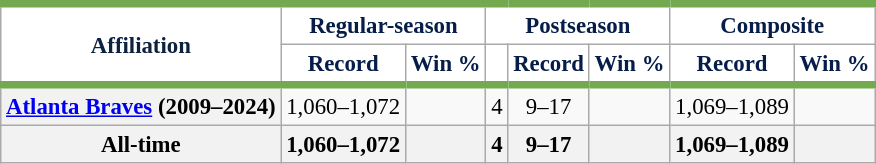<table class="wikitable sortable plainrowheaders" style="font-size: 95%; text-align:center;">
<tr>
<th rowspan="2" scope="col" style="background-color:#ffffff; border-top:#73AA4F 5px solid; border-bottom:#73AA4F 5px solid; color:#0D223F">Affiliation</th>
<th colspan="2" scope="col" style="background-color:#ffffff; border-top:#73AA4F 5px solid; color:#071d49">Regular-season</th>
<th colspan="3" scope="col" style="background-color:#ffffff; border-top:#73AA4F 5px solid; color:#071d49">Postseason</th>
<th colspan="2" scope="col" style="background-color:#ffffff; border-top:#73AA4F 5px solid; color:#071d49">Composite</th>
</tr>
<tr>
<th scope="col" style="background-color:#ffffff; border-bottom:#73AA4F 5px solid; color:#071d49">Record</th>
<th scope="col" style="background-color:#ffffff; border-bottom:#73AA4F 5px solid; color:#071d49">Win %</th>
<th scope="col" style="background-color:#ffffff; border-bottom:#73AA4F 5px solid; color:#071d49"></th>
<th scope="col" style="background-color:#ffffff; border-bottom:#73AA4F 5px solid; color:#071d49">Record</th>
<th scope="col" style="background-color:#ffffff; border-bottom:#73AA4F 5px solid; color:#071d49">Win %</th>
<th scope="col" style="background-color:#ffffff; border-bottom:#73AA4F 5px solid; color:#071d49">Record</th>
<th scope="col" style="background-color:#ffffff; border-bottom:#73AA4F 5px solid; color:#071d49">Win %</th>
</tr>
<tr>
<th scope="row"><a href='#'>Atlanta Braves</a> (2009–2024)</th>
<td>1,060–1,072</td>
<td></td>
<td>4</td>
<td>9–17</td>
<td></td>
<td>1,069–1,089</td>
<td></td>
</tr>
<tr>
<th scope="row"><strong>All-time</strong></th>
<th>1,060–1,072</th>
<th></th>
<th>4</th>
<th>9–17</th>
<th></th>
<th>1,069–1,089</th>
<th></th>
</tr>
</table>
